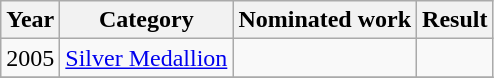<table class="wikitable sortable">
<tr>
<th>Year</th>
<th>Category</th>
<th>Nominated work</th>
<th>Result</th>
</tr>
<tr>
<td>2005</td>
<td><a href='#'>Silver Medallion</a></td>
<td></td>
<td></td>
</tr>
<tr>
</tr>
</table>
